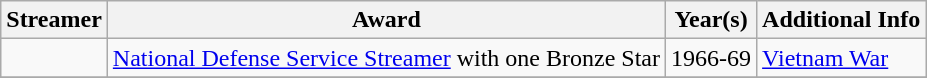<table class=wikitable>
<tr>
<th>Streamer</th>
<th>Award</th>
<th>Year(s)</th>
<th>Additional Info</th>
</tr>
<tr>
<td></td>
<td><a href='#'>National Defense Service Streamer</a> with one Bronze Star</td>
<td>1966-69</td>
<td><a href='#'>Vietnam War</a></td>
</tr>
<tr>
</tr>
</table>
